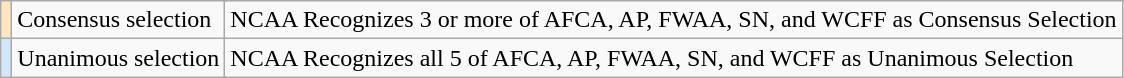<table class="wikitable">
<tr>
<td style="background-color:#FFE6BD" align="center"></td>
<td colspan="5">Consensus selection</td>
<td>NCAA Recognizes 3 or more of AFCA, AP, FWAA, SN, and WCFF as Consensus Selection</td>
</tr>
<tr>
<td style="background-color:#D0E7FF" align="center"></td>
<td colspan="5">Unanimous selection</td>
<td>NCAA Recognizes all 5 of AFCA, AP, FWAA, SN, and WCFF as Unanimous Selection</td>
</tr>
</table>
